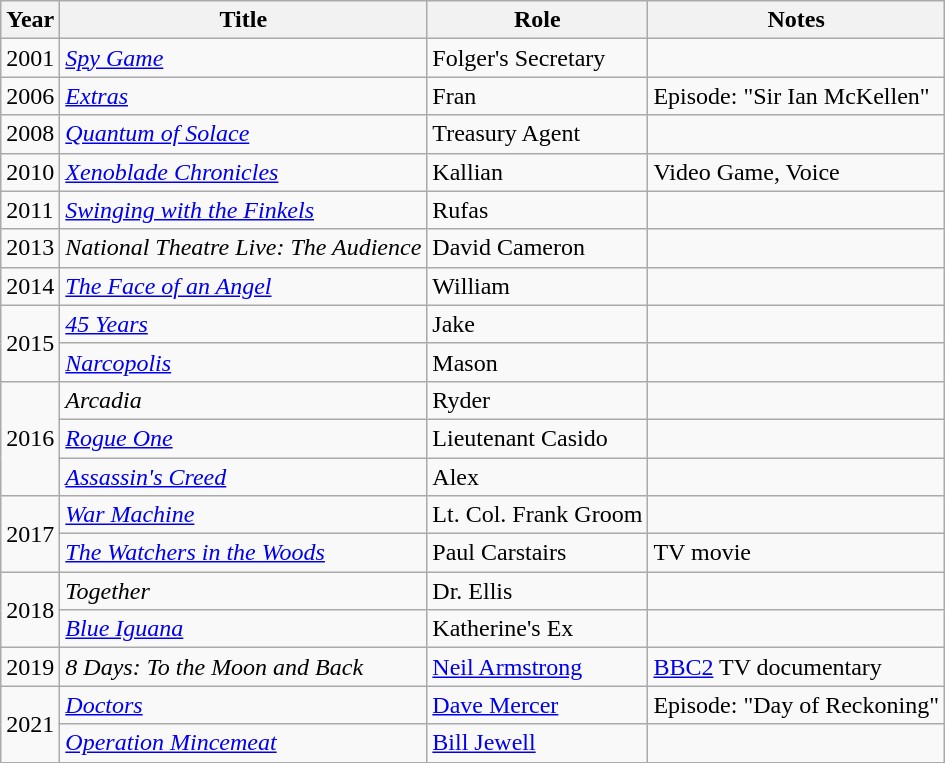<table class="wikitable">
<tr>
<th>Year</th>
<th>Title</th>
<th>Role</th>
<th>Notes</th>
</tr>
<tr>
<td>2001</td>
<td><em><a href='#'>Spy Game</a></em></td>
<td>Folger's Secretary</td>
<td></td>
</tr>
<tr>
<td>2006</td>
<td><em><a href='#'>Extras</a></em></td>
<td>Fran</td>
<td>Episode: "Sir Ian McKellen"</td>
</tr>
<tr>
<td>2008</td>
<td><em><a href='#'>Quantum of Solace</a></em></td>
<td>Treasury Agent</td>
<td></td>
</tr>
<tr>
<td>2010</td>
<td><em><a href='#'>Xenoblade Chronicles</a></em></td>
<td>Kallian</td>
<td>Video Game, Voice</td>
</tr>
<tr>
<td>2011</td>
<td><em><a href='#'>Swinging with the Finkels</a></em></td>
<td>Rufas</td>
<td></td>
</tr>
<tr>
<td>2013</td>
<td><em>National Theatre Live: The Audience</em></td>
<td>David Cameron</td>
<td></td>
</tr>
<tr>
<td>2014</td>
<td><em><a href='#'>The Face of an Angel</a></em></td>
<td>William</td>
<td></td>
</tr>
<tr>
<td rowspan=2>2015</td>
<td><em><a href='#'>45 Years</a></em></td>
<td>Jake</td>
<td></td>
</tr>
<tr>
<td><em><a href='#'>Narcopolis</a></em></td>
<td>Mason</td>
<td></td>
</tr>
<tr>
<td rowspan=3>2016</td>
<td><em>Arcadia</em></td>
<td>Ryder</td>
<td></td>
</tr>
<tr>
<td><em><a href='#'>Rogue One</a></em></td>
<td>Lieutenant Casido</td>
<td></td>
</tr>
<tr>
<td><em><a href='#'>Assassin's Creed</a></em></td>
<td>Alex</td>
<td></td>
</tr>
<tr>
<td rowspan=2>2017</td>
<td><em><a href='#'>War Machine</a></em></td>
<td>Lt. Col. Frank Groom</td>
<td></td>
</tr>
<tr>
<td><em><a href='#'>The Watchers in the Woods</a></em></td>
<td>Paul Carstairs</td>
<td>TV movie</td>
</tr>
<tr>
<td rowspan=2>2018</td>
<td><em>Together</em></td>
<td>Dr. Ellis</td>
<td></td>
</tr>
<tr>
<td><em><a href='#'>Blue Iguana</a></em></td>
<td>Katherine's Ex</td>
<td></td>
</tr>
<tr>
<td>2019</td>
<td><em>8 Days: To the Moon and Back</em></td>
<td><a href='#'>Neil Armstrong</a></td>
<td><a href='#'>BBC2</a> TV documentary</td>
</tr>
<tr>
<td rowspan=2>2021</td>
<td><em><a href='#'>Doctors</a></em></td>
<td><a href='#'>Dave Mercer</a></td>
<td>Episode: "Day of Reckoning"</td>
</tr>
<tr>
<td><em><a href='#'>Operation Mincemeat</a></em></td>
<td><a href='#'>Bill Jewell</a></td>
<td></td>
</tr>
</table>
